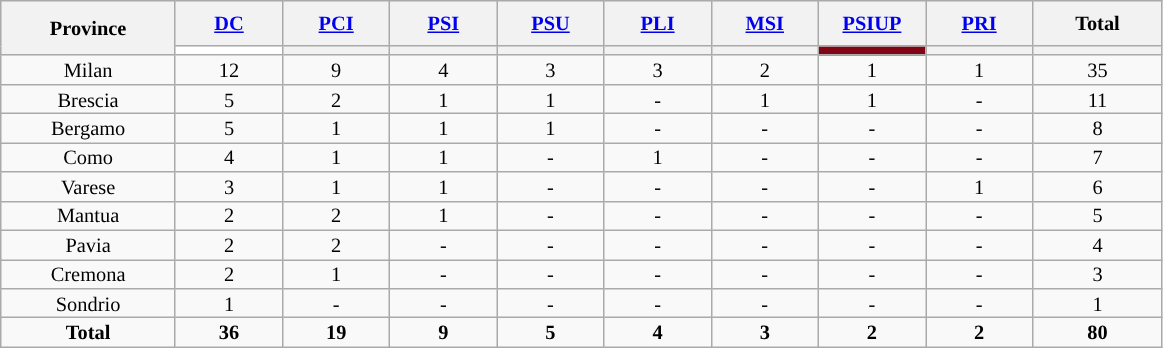<table class="wikitable" style="text-align:center;font-size:85%;line-height:13px">
<tr style="height:30px; background-color:#E9E9E9">
<th style="width:110px;" rowspan="2">Province</th>
<th style="width:65px;"><a href='#'>DC</a></th>
<th style="width:65px;"><a href='#'>PCI</a></th>
<th style="width:65px;"><a href='#'>PSI</a></th>
<th style="width:65px;"><a href='#'>PSU</a></th>
<th style="width:65px;"><a href='#'>PLI</a></th>
<th style="width:65px;"><a href='#'>MSI</a></th>
<th style="width:65px;"><a href='#'>PSIUP</a></th>
<th style="width:65px;"><a href='#'>PRI</a></th>
<th style="width:80px;">Total</th>
</tr>
<tr>
<th style="background:white;"></th>
<th style="background:"></th>
<th style="background:"></th>
<th style="background:"></th>
<th style="background:"></th>
<th style="background:"></th>
<th style="background:#820516;"></th>
<th style="background:"></th>
<th style="background:"></th>
</tr>
<tr>
<td>Milan</td>
<td>12</td>
<td>9</td>
<td>4</td>
<td>3</td>
<td>3</td>
<td>2</td>
<td>1</td>
<td>1</td>
<td>35</td>
</tr>
<tr>
<td>Brescia</td>
<td>5</td>
<td>2</td>
<td>1</td>
<td>1</td>
<td>-</td>
<td>1</td>
<td>1</td>
<td>-</td>
<td>11</td>
</tr>
<tr>
<td>Bergamo</td>
<td>5</td>
<td>1</td>
<td>1</td>
<td>1</td>
<td>-</td>
<td>-</td>
<td>-</td>
<td>-</td>
<td>8</td>
</tr>
<tr>
<td>Como</td>
<td>4</td>
<td>1</td>
<td>1</td>
<td>-</td>
<td>1</td>
<td>-</td>
<td>-</td>
<td>-</td>
<td>7</td>
</tr>
<tr>
<td>Varese</td>
<td>3</td>
<td>1</td>
<td>1</td>
<td>-</td>
<td>-</td>
<td>-</td>
<td>-</td>
<td>1</td>
<td>6</td>
</tr>
<tr>
<td>Mantua</td>
<td>2</td>
<td>2</td>
<td>1</td>
<td>-</td>
<td>-</td>
<td>-</td>
<td>-</td>
<td>-</td>
<td>5</td>
</tr>
<tr>
<td>Pavia</td>
<td>2</td>
<td>2</td>
<td>-</td>
<td>-</td>
<td>-</td>
<td>-</td>
<td>-</td>
<td>-</td>
<td>4</td>
</tr>
<tr>
<td>Cremona</td>
<td>2</td>
<td>1</td>
<td>-</td>
<td>-</td>
<td>-</td>
<td>-</td>
<td>-</td>
<td>-</td>
<td>3</td>
</tr>
<tr>
<td>Sondrio</td>
<td>1</td>
<td>-</td>
<td>-</td>
<td>-</td>
<td>-</td>
<td>-</td>
<td>-</td>
<td>-</td>
<td>1</td>
</tr>
<tr>
<td><strong>Total</strong></td>
<td><strong>36</strong></td>
<td><strong>19</strong></td>
<td><strong>9</strong></td>
<td><strong>5</strong></td>
<td><strong>4</strong></td>
<td><strong>3</strong></td>
<td><strong>2</strong></td>
<td><strong>2</strong></td>
<td><strong>80</strong></td>
</tr>
</table>
